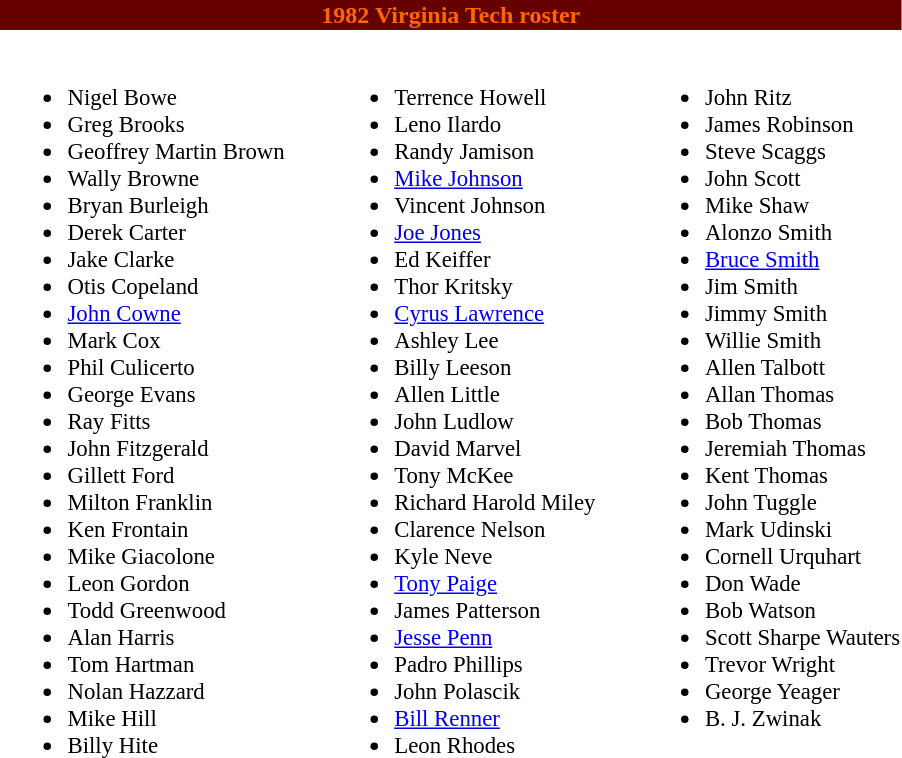<table class="toccolours" style="text-align: left;">
<tr>
<th colspan="9" style="background:#660000;color:#FF6600;text-align:center;"><span><strong>1982 Virginia Tech roster</strong></span></th>
</tr>
<tr>
<td></td>
<td style="font-size:95%; vertical-align:top;"><br><ul><li>Nigel Bowe</li><li>Greg Brooks</li><li>Geoffrey Martin Brown</li><li>Wally Browne</li><li>Bryan Burleigh</li><li>Derek Carter</li><li>Jake Clarke</li><li>Otis Copeland</li><li><a href='#'>John Cowne</a></li><li>Mark Cox</li><li>Phil Culicerto</li><li>George Evans</li><li>Ray Fitts</li><li>John Fitzgerald</li><li>Gillett Ford</li><li>Milton Franklin</li><li>Ken Frontain</li><li>Mike Giacolone</li><li>Leon Gordon</li><li>Todd Greenwood</li><li>Alan Harris</li><li>Tom Hartman</li><li>Nolan Hazzard</li><li>Mike Hill</li><li>Billy Hite</li></ul></td>
<td style="width: 25px;"></td>
<td style="font-size:95%; vertical-align:top;"><br><ul><li>Terrence Howell</li><li>Leno Ilardo</li><li>Randy Jamison</li><li><a href='#'>Mike Johnson</a></li><li>Vincent Johnson</li><li><a href='#'>Joe Jones</a></li><li>Ed Keiffer</li><li>Thor Kritsky</li><li><a href='#'>Cyrus Lawrence</a></li><li>Ashley Lee</li><li>Billy Leeson</li><li>Allen Little</li><li>John Ludlow</li><li>David Marvel</li><li>Tony McKee</li><li>Richard Harold Miley</li><li>Clarence Nelson</li><li>Kyle Neve</li><li><a href='#'>Tony Paige</a></li><li>James Patterson</li><li><a href='#'>Jesse Penn</a></li><li>Padro Phillips</li><li>John Polascik</li><li><a href='#'>Bill Renner</a></li><li>Leon Rhodes</li></ul></td>
<td style="width: 25px;"></td>
<td style="font-size:95%; vertical-align:top;"><br><ul><li>John Ritz</li><li>James Robinson</li><li>Steve Scaggs</li><li>John Scott</li><li>Mike Shaw</li><li>Alonzo Smith</li><li><a href='#'>Bruce Smith</a></li><li>Jim Smith</li><li>Jimmy Smith</li><li>Willie Smith</li><li>Allen Talbott</li><li>Allan Thomas</li><li>Bob Thomas</li><li>Jeremiah Thomas</li><li>Kent Thomas</li><li>John Tuggle</li><li>Mark Udinski</li><li>Cornell Urquhart</li><li>Don Wade</li><li>Bob Watson</li><li>Scott Sharpe Wauters</li><li>Trevor Wright</li><li>George Yeager</li><li>B. J. Zwinak</li></ul></td>
</tr>
</table>
